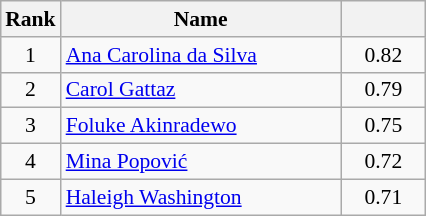<table class="wikitable" style="margin:0.5em auto;width=480;font-size:90%">
<tr>
<th width=30>Rank</th>
<th width=180>Name</th>
<th width=50></th>
</tr>
<tr>
<td align=center>1</td>
<td> <a href='#'>Ana Carolina da Silva</a></td>
<td align=center>0.82</td>
</tr>
<tr>
<td align=center>2</td>
<td> <a href='#'>Carol Gattaz</a></td>
<td align=center>0.79</td>
</tr>
<tr>
<td align=center>3</td>
<td> <a href='#'>Foluke Akinradewo</a></td>
<td align=center>0.75</td>
</tr>
<tr>
<td align=center>4</td>
<td> <a href='#'>Mina Popović</a></td>
<td align=center>0.72</td>
</tr>
<tr>
<td align=center>5</td>
<td> <a href='#'>Haleigh Washington</a></td>
<td align=center>0.71</td>
</tr>
</table>
